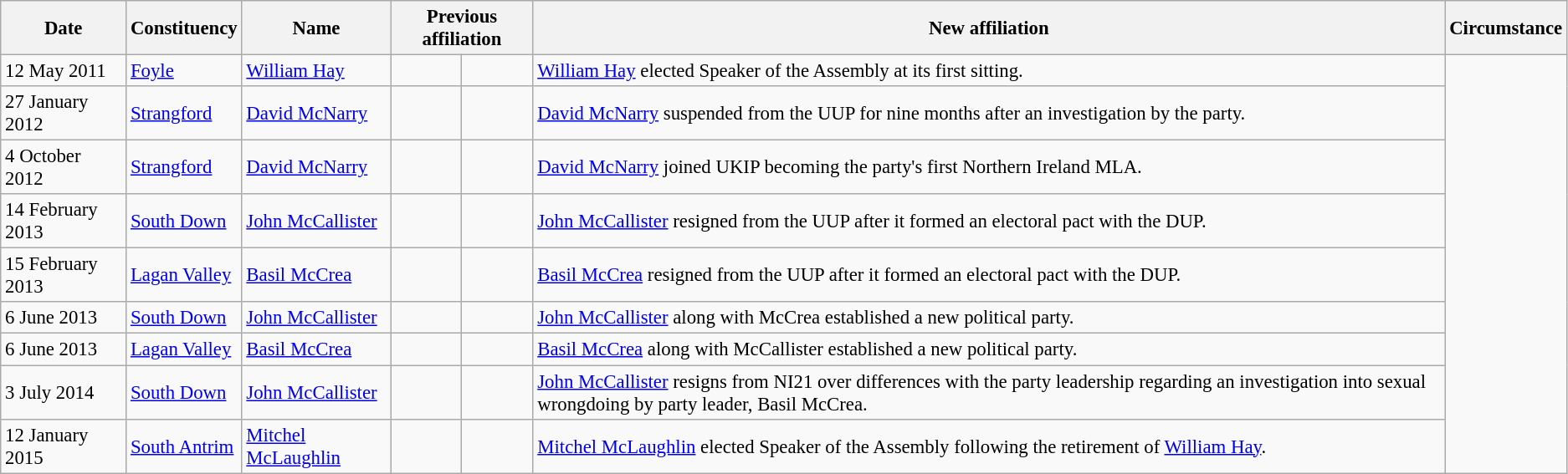<table class="wikitable" style="font-size: 95%;">
<tr>
<th>Date</th>
<th>Constituency</th>
<th>Name</th>
<th colspan="2">Previous affiliation</th>
<th colspan="2">New affiliation</th>
<th>Circumstance</th>
</tr>
<tr>
<td>12 May 2011</td>
<td><a href='#'>Foyle</a></td>
<td><a href='#'>William Hay</a></td>
<td></td>
<td></td>
<td><a href='#'>William Hay</a> elected Speaker of the Assembly at its first sitting.</td>
</tr>
<tr>
<td>27 January 2012</td>
<td><a href='#'>Strangford</a></td>
<td><a href='#'>David McNarry</a></td>
<td></td>
<td></td>
<td><a href='#'>David McNarry</a> suspended from the UUP for nine months after an investigation by the party.</td>
</tr>
<tr>
<td>4 October 2012</td>
<td><a href='#'>Strangford</a></td>
<td><a href='#'>David McNarry</a></td>
<td></td>
<td></td>
<td><a href='#'>David McNarry</a> joined UKIP becoming the party's first Northern Ireland MLA.</td>
</tr>
<tr>
<td>14 February 2013</td>
<td><a href='#'>South Down</a></td>
<td><a href='#'>John McCallister</a></td>
<td></td>
<td></td>
<td><a href='#'>John McCallister</a> resigned from the UUP after it formed an electoral pact with the DUP.</td>
</tr>
<tr>
<td>15 February 2013</td>
<td><a href='#'>Lagan Valley</a></td>
<td><a href='#'>Basil McCrea</a></td>
<td></td>
<td></td>
<td><a href='#'>Basil McCrea</a> resigned from the UUP after it formed an electoral pact with the DUP.</td>
</tr>
<tr>
<td>6 June 2013</td>
<td><a href='#'>South Down</a></td>
<td><a href='#'>John McCallister</a></td>
<td></td>
<td></td>
<td><a href='#'>John McCallister</a> along with McCrea established a new political party.</td>
</tr>
<tr>
<td>6 June 2013</td>
<td><a href='#'>Lagan Valley</a></td>
<td><a href='#'>Basil McCrea</a></td>
<td></td>
<td></td>
<td><a href='#'>Basil McCrea</a> along with McCallister established a new political party.</td>
</tr>
<tr>
<td>3 July 2014</td>
<td><a href='#'>South Down</a></td>
<td><a href='#'>John McCallister</a></td>
<td></td>
<td></td>
<td><a href='#'>John McCallister</a> resigns from NI21 over differences with the party leadership regarding an investigation into sexual wrongdoing by party leader, Basil McCrea.</td>
</tr>
<tr>
<td>12 January 2015</td>
<td><a href='#'>South Antrim</a></td>
<td><a href='#'>Mitchel McLaughlin</a></td>
<td></td>
<td></td>
<td><a href='#'>Mitchel McLaughlin</a> elected Speaker of the Assembly following the retirement of <a href='#'>William Hay</a>.</td>
</tr>
</table>
